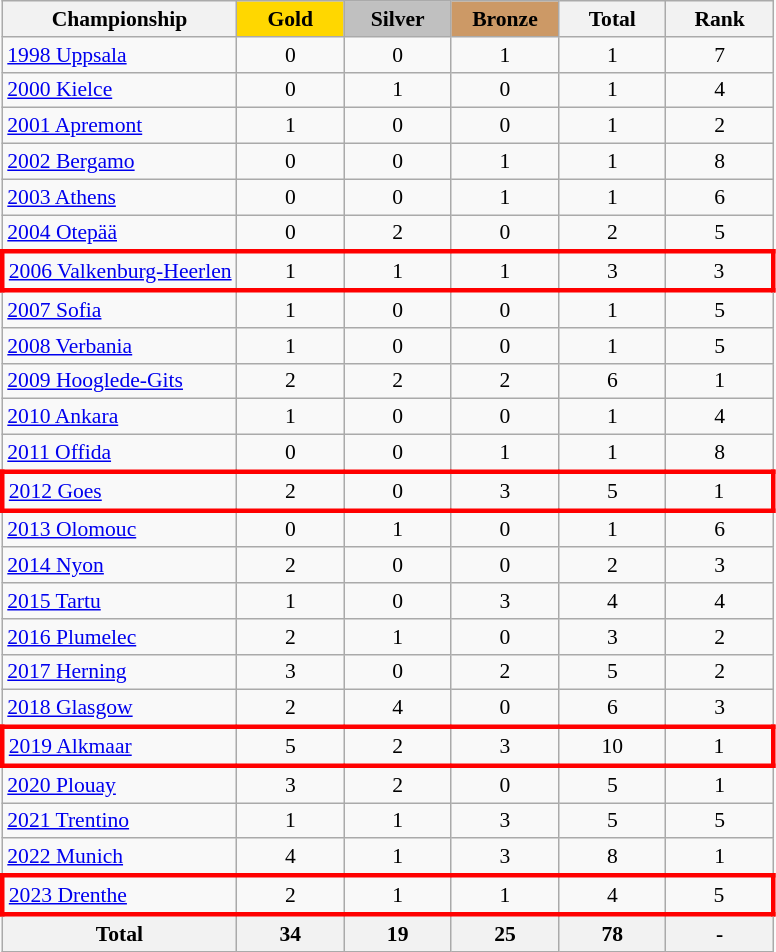<table class="wikitable sortable" border="1" style="text-align:center; font-size:90%;">
<tr>
<th style="width:15:em;">Championship</th>
<td style="background:gold; width:4.5em; font-weight:bold;">Gold</td>
<td style="background:silver; width:4.5em; font-weight:bold;">Silver</td>
<td style="background:#cc9966; width:4.5em; font-weight:bold;">Bronze</td>
<th style="width:4.5em;">Total</th>
<th style="width:4.5em;">Rank</th>
</tr>
<tr>
<td align=left> <a href='#'>1998 Uppsala</a></td>
<td>0</td>
<td>0</td>
<td>1</td>
<td>1</td>
<td>7</td>
</tr>
<tr>
<td align=left> <a href='#'>2000 Kielce</a></td>
<td>0</td>
<td>1</td>
<td>0</td>
<td>1</td>
<td>4</td>
</tr>
<tr>
<td align=left> <a href='#'>2001 Apremont</a></td>
<td>1</td>
<td>0</td>
<td>0</td>
<td>1</td>
<td>2</td>
</tr>
<tr>
<td align=left> <a href='#'>2002 Bergamo</a></td>
<td>0</td>
<td>0</td>
<td>1</td>
<td>1</td>
<td>8</td>
</tr>
<tr>
<td align=left> <a href='#'>2003 Athens</a></td>
<td>0</td>
<td>0</td>
<td>1</td>
<td>1</td>
<td>6</td>
</tr>
<tr>
<td align=left> <a href='#'>2004 Otepää</a></td>
<td>0</td>
<td>2</td>
<td>0</td>
<td>2</td>
<td>5</td>
</tr>
<tr style="border: 3px solid red">
<td align=left> <a href='#'>2006 Valkenburg-Heerlen</a></td>
<td>1</td>
<td>1</td>
<td>1</td>
<td>3</td>
<td>3</td>
</tr>
<tr>
<td align=left> <a href='#'>2007 Sofia</a></td>
<td>1</td>
<td>0</td>
<td>0</td>
<td>1</td>
<td>5</td>
</tr>
<tr>
<td align=left> <a href='#'>2008 Verbania</a></td>
<td>1</td>
<td>0</td>
<td>0</td>
<td>1</td>
<td>5</td>
</tr>
<tr>
<td align=left> <a href='#'>2009 Hooglede-Gits</a></td>
<td>2</td>
<td>2</td>
<td>2</td>
<td>6</td>
<td>1</td>
</tr>
<tr>
<td align=left> <a href='#'>2010 Ankara</a></td>
<td>1</td>
<td>0</td>
<td>0</td>
<td>1</td>
<td>4</td>
</tr>
<tr>
<td align=left> <a href='#'>2011 Offida</a></td>
<td>0</td>
<td>0</td>
<td>1</td>
<td>1</td>
<td>8</td>
</tr>
<tr style="border: 3px solid red">
<td align=left> <a href='#'>2012 Goes</a></td>
<td>2</td>
<td>0</td>
<td>3</td>
<td>5</td>
<td>1</td>
</tr>
<tr>
<td align=left> <a href='#'>2013 Olomouc</a></td>
<td>0</td>
<td>1</td>
<td>0</td>
<td>1</td>
<td>6</td>
</tr>
<tr>
<td align=left> <a href='#'>2014 Nyon</a></td>
<td>2</td>
<td>0</td>
<td>0</td>
<td>2</td>
<td>3</td>
</tr>
<tr>
<td align=left> <a href='#'>2015 Tartu</a></td>
<td>1</td>
<td>0</td>
<td>3</td>
<td>4</td>
<td>4</td>
</tr>
<tr>
<td align=left> <a href='#'>2016 Plumelec</a></td>
<td>2</td>
<td>1</td>
<td>0</td>
<td>3</td>
<td>2</td>
</tr>
<tr>
<td align=left> <a href='#'>2017 Herning</a></td>
<td>3</td>
<td>0</td>
<td>2</td>
<td>5</td>
<td>2</td>
</tr>
<tr>
<td align=left> <a href='#'>2018 Glasgow</a></td>
<td>2</td>
<td>4</td>
<td>0</td>
<td>6</td>
<td>3</td>
</tr>
<tr style="border: 3px solid red">
<td align=left> <a href='#'>2019 Alkmaar</a></td>
<td>5</td>
<td>2</td>
<td>3</td>
<td>10</td>
<td>1</td>
</tr>
<tr>
<td align=left> <a href='#'>2020 Plouay</a></td>
<td>3</td>
<td>2</td>
<td>0</td>
<td>5</td>
<td>1</td>
</tr>
<tr>
<td align=left> <a href='#'>2021 Trentino</a></td>
<td>1</td>
<td>1</td>
<td>3</td>
<td>5</td>
<td>5</td>
</tr>
<tr>
<td align=left> <a href='#'>2022 Munich</a></td>
<td>4</td>
<td>1</td>
<td>3</td>
<td>8</td>
<td>1</td>
</tr>
<tr style="border: 3px solid red">
<td align=left> <a href='#'>2023 Drenthe</a></td>
<td>2</td>
<td>1</td>
<td>1</td>
<td>4</td>
<td>5</td>
</tr>
<tr>
<th>Total</th>
<th>34</th>
<th>19</th>
<th>25</th>
<th>78</th>
<th>-</th>
</tr>
</table>
